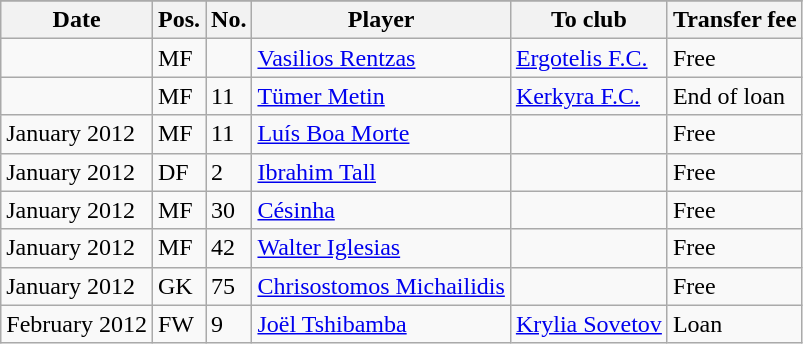<table class="wikitable">
<tr>
</tr>
<tr>
<th>Date</th>
<th>Pos.</th>
<th>No.</th>
<th>Player</th>
<th>To club</th>
<th>Transfer fee</th>
</tr>
<tr>
<td></td>
<td>MF</td>
<td></td>
<td> <a href='#'>Vasilios Rentzas</a></td>
<td> <a href='#'>Ergotelis F.C.</a></td>
<td>Free</td>
</tr>
<tr>
<td></td>
<td>MF</td>
<td>11</td>
<td> <a href='#'>Tümer Metin</a></td>
<td> <a href='#'>Kerkyra F.C.</a></td>
<td>End of loan</td>
</tr>
<tr>
<td>January 2012</td>
<td>MF</td>
<td>11</td>
<td> <a href='#'>Luís Boa Morte</a></td>
<td></td>
<td>Free</td>
</tr>
<tr>
<td>January 2012</td>
<td>DF</td>
<td>2</td>
<td> <a href='#'>Ibrahim Tall</a></td>
<td></td>
<td>Free</td>
</tr>
<tr>
<td>January 2012</td>
<td>MF</td>
<td>30</td>
<td> <a href='#'>Césinha</a></td>
<td></td>
<td>Free</td>
</tr>
<tr>
<td>January 2012</td>
<td>MF</td>
<td>42</td>
<td> <a href='#'>Walter Iglesias</a></td>
<td></td>
<td>Free</td>
</tr>
<tr>
<td>January 2012</td>
<td>GK</td>
<td>75</td>
<td> <a href='#'>Chrisostomos Michailidis</a></td>
<td></td>
<td>Free</td>
</tr>
<tr>
<td>February 2012</td>
<td>FW</td>
<td>9</td>
<td> <a href='#'>Joël Tshibamba</a></td>
<td><a href='#'>Krylia Sovetov</a></td>
<td>Loan</td>
</tr>
</table>
